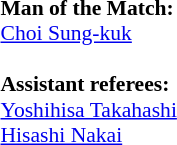<table width=100% style="font-size: 90%">
<tr>
<td><br><strong>Man of the Match:</strong>
<br> <a href='#'>Choi Sung-kuk</a><br>
<br><strong>Assistant referees:</strong><br>
 <a href='#'>Yoshihisa Takahashi</a><br>
 <a href='#'>Hisashi Nakai</a><br></td>
</tr>
</table>
